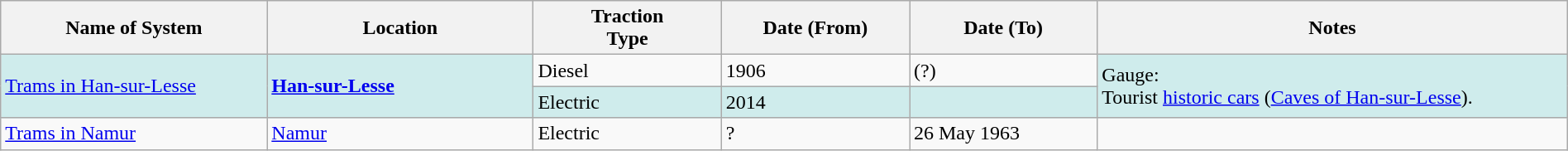<table class="wikitable" width=100%>
<tr>
<th width=17%>Name of System</th>
<th width=17%>Location</th>
<th width=12%>Traction<br>Type</th>
<th width=12%>Date (From)</th>
<th width=12%>Date (To)</th>
<th width=30%>Notes</th>
</tr>
<tr>
<td style="background:#CFECEC" rowspan="2"><a href='#'>Trams in Han-sur-Lesse</a></td>
<td style="background:#CFECEC" rowspan="2"><strong><a href='#'>Han-sur-Lesse</a></strong></td>
<td>Diesel</td>
<td>1906</td>
<td>(?)</td>
<td style="background:#CFECEC" rowspan="2">Gauge: <br>Tourist <a href='#'>historic cars</a> (<a href='#'>Caves of Han-sur-Lesse</a>).</td>
</tr>
<tr style="background:#CFECEC">
<td>Electric</td>
<td>2014</td>
<td> </td>
</tr>
<tr>
<td><a href='#'>Trams in Namur</a></td>
<td><a href='#'>Namur</a></td>
<td>Electric</td>
<td>?</td>
<td>26 May 1963</td>
<td> </td>
</tr>
</table>
